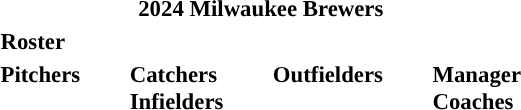<table class="toccolours" style="font-size: 95%;">
<tr>
<th colspan="10">2024 Milwaukee Brewers</th>
</tr>
<tr>
<td colspan="10"><strong>Roster</strong></td>
</tr>
<tr>
<td valign="top"><strong>Pitchers</strong><br>
































</td>
<td width="25px"></td>
<td valign="top"><strong>Catchers</strong><br>


<strong>Infielders</strong>









</td>
<td width="25px"></td>
<td valign="top"><strong>Outfielders</strong><br>







</td>
<td width="25px"></td>
<td valign="top"><strong>Manager</strong><br>
<strong>Coaches</strong>
 
 
 
 
 
 
 
 
 
 
 
 
 </td>
</tr>
</table>
